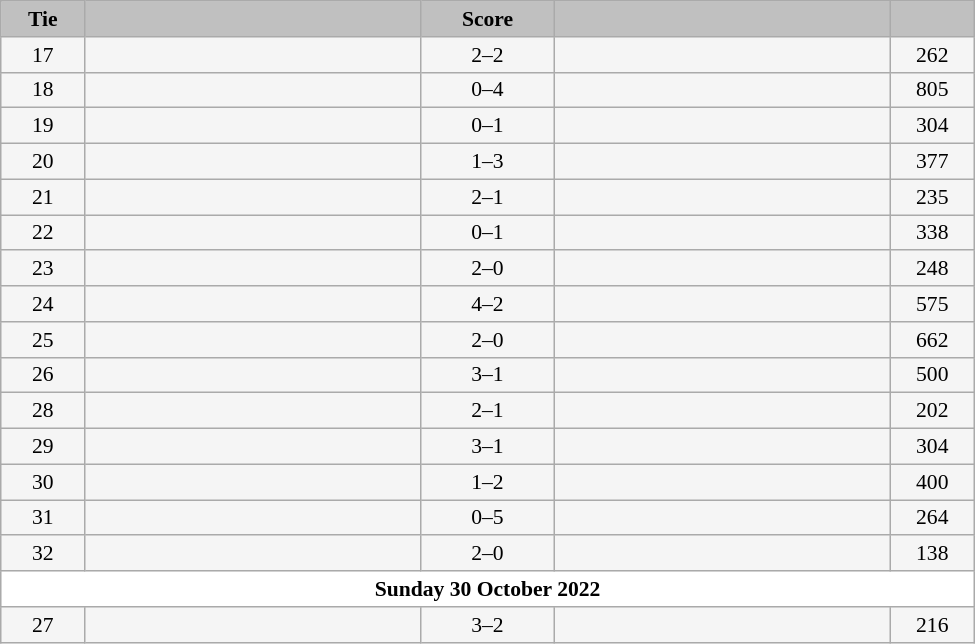<table class="wikitable" style="width: 650px; background:WhiteSmoke; text-align:center; font-size:90%">
<tr>
<td scope="col" style="width:  7.50%; background:silver;"><strong>Tie</strong></td>
<td scope="col" style="width: 30.00%; background:silver;"></td>
<td scope="col" style="width: 12.00%; background:silver;"><strong>Score</strong></td>
<td scope="col" style="width: 30.00%; background:silver;"></td>
<td scope="col" style="width:  7.50%; background:silver;"></td>
</tr>
<tr>
<td>17</td>
<td></td>
<td>2–2 </td>
<td></td>
<td>262 </td>
</tr>
<tr>
<td>18</td>
<td></td>
<td>0–4</td>
<td></td>
<td>805 </td>
</tr>
<tr>
<td>19</td>
<td></td>
<td>0–1</td>
<td></td>
<td>304 </td>
</tr>
<tr>
<td>20</td>
<td></td>
<td>1–3</td>
<td></td>
<td>377 </td>
</tr>
<tr>
<td>21</td>
<td></td>
<td>2–1</td>
<td></td>
<td>235 </td>
</tr>
<tr>
<td>22</td>
<td></td>
<td>0–1</td>
<td></td>
<td>338 </td>
</tr>
<tr>
<td>23</td>
<td></td>
<td>2–0</td>
<td></td>
<td>248 </td>
</tr>
<tr>
<td>24</td>
<td></td>
<td>4–2</td>
<td></td>
<td>575 </td>
</tr>
<tr>
<td>25</td>
<td></td>
<td>2–0</td>
<td></td>
<td>662 </td>
</tr>
<tr>
<td>26</td>
<td></td>
<td>3–1</td>
<td></td>
<td>500 </td>
</tr>
<tr>
<td>28</td>
<td></td>
<td>2–1</td>
<td></td>
<td>202 </td>
</tr>
<tr>
<td>29</td>
<td></td>
<td>3–1</td>
<td></td>
<td>304 </td>
</tr>
<tr>
<td>30</td>
<td></td>
<td>1–2</td>
<td></td>
<td>400 </td>
</tr>
<tr>
<td>31</td>
<td></td>
<td>0–5</td>
<td></td>
<td>264 </td>
</tr>
<tr>
<td>32</td>
<td></td>
<td>2–0</td>
<td></td>
<td>138 </td>
</tr>
<tr>
<td colspan="5" style= background:White><strong>Sunday 30 October 2022</strong></td>
</tr>
<tr>
<td>27</td>
<td></td>
<td>3–2</td>
<td></td>
<td>216</td>
</tr>
</table>
